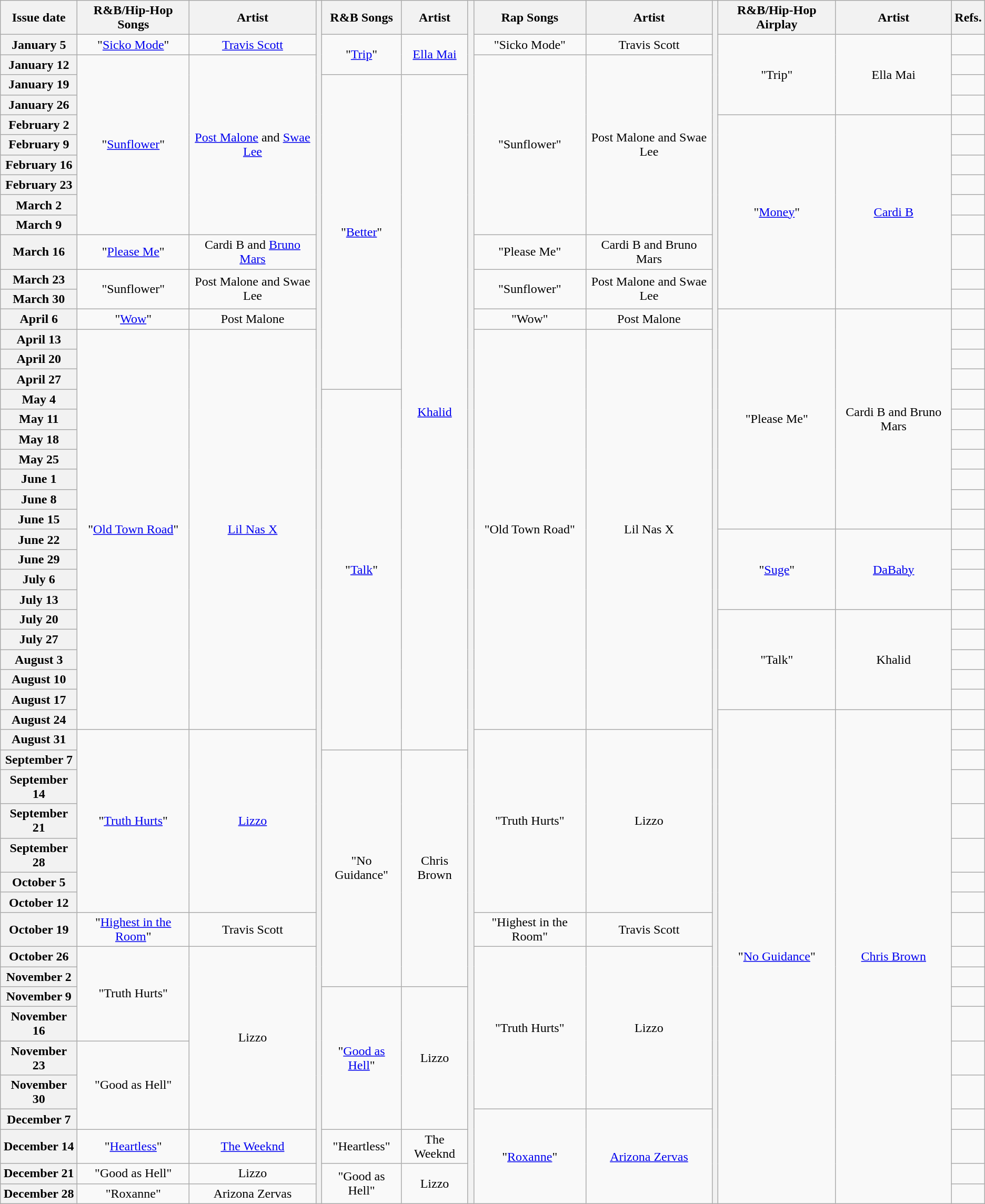<table class="wikitable plainrowheaders" style="text-align:center;">
<tr>
<th>Issue date</th>
<th>R&B/Hip-Hop Songs</th>
<th>Artist</th>
<th rowspan="54"></th>
<th>R&B Songs</th>
<th>Artist</th>
<th rowspan="54"></th>
<th>Rap Songs</th>
<th>Artist</th>
<th rowspan="54"></th>
<th>R&B/Hip-Hop Airplay</th>
<th>Artist</th>
<th>Refs.</th>
</tr>
<tr>
<th scope="row">January 5</th>
<td>"<a href='#'>Sicko Mode</a>"</td>
<td><a href='#'>Travis Scott</a></td>
<td rowspan="2">"<a href='#'>Trip</a>"</td>
<td rowspan="2"><a href='#'>Ella Mai</a></td>
<td>"Sicko Mode"</td>
<td>Travis Scott</td>
<td rowspan="4">"Trip"</td>
<td rowspan="4">Ella Mai</td>
<td></td>
</tr>
<tr>
<th scope="row">January 12</th>
<td rowspan="9">"<a href='#'>Sunflower</a>"</td>
<td rowspan="9"><a href='#'>Post Malone</a> and <a href='#'>Swae Lee</a></td>
<td rowspan="9">"Sunflower"</td>
<td rowspan="9">Post Malone and Swae Lee</td>
<td></td>
</tr>
<tr>
<th scope="row">January 19</th>
<td rowspan="15">"<a href='#'>Better</a>"</td>
<td rowspan="33"><a href='#'>Khalid</a></td>
<td></td>
</tr>
<tr>
<th scope="row">January 26</th>
<td></td>
</tr>
<tr>
<th scope="row">February 2</th>
<td rowspan="9">"<a href='#'>Money</a>"</td>
<td rowspan="9"><a href='#'>Cardi B</a></td>
<td></td>
</tr>
<tr>
<th scope="row">February 9</th>
<td></td>
</tr>
<tr>
<th scope="row">February 16</th>
<td></td>
</tr>
<tr>
<th scope="row">February 23</th>
<td></td>
</tr>
<tr>
<th scope="row">March 2</th>
<td></td>
</tr>
<tr>
<th scope="row">March 9</th>
<td></td>
</tr>
<tr>
<th scope="row">March 16</th>
<td>"<a href='#'>Please Me</a>"</td>
<td>Cardi B and <a href='#'>Bruno Mars</a></td>
<td>"Please Me"</td>
<td>Cardi B and Bruno Mars</td>
<td></td>
</tr>
<tr>
<th scope="row">March 23</th>
<td rowspan="2">"Sunflower"</td>
<td rowspan="2">Post Malone and Swae Lee</td>
<td rowspan="2">"Sunflower"</td>
<td rowspan="2">Post Malone and Swae Lee</td>
<td></td>
</tr>
<tr>
<th scope="row">March 30</th>
<td></td>
</tr>
<tr>
<th scope="row">April 6</th>
<td>"<a href='#'>Wow</a>"</td>
<td>Post Malone</td>
<td>"Wow"</td>
<td>Post Malone</td>
<td rowspan="11">"Please Me"</td>
<td rowspan="11">Cardi B and Bruno Mars</td>
<td></td>
</tr>
<tr>
<th scope="row">April 13</th>
<td rowspan="20">"<a href='#'>Old Town Road</a>"</td>
<td rowspan="20"><a href='#'>Lil Nas X</a> </td>
<td rowspan="20">"Old Town Road"</td>
<td rowspan="20">Lil Nas X </td>
<td></td>
</tr>
<tr>
<th scope="row">April 20</th>
<td></td>
</tr>
<tr>
<th scope="row">April 27</th>
<td></td>
</tr>
<tr>
<th scope="row">May 4</th>
<td rowspan="18">"<a href='#'>Talk</a>"</td>
<td></td>
</tr>
<tr>
<th scope="row">May 11</th>
<td></td>
</tr>
<tr>
<th scope="row">May 18</th>
<td></td>
</tr>
<tr>
<th scope="row">May 25</th>
<td></td>
</tr>
<tr>
<th scope="row">June 1</th>
<td></td>
</tr>
<tr>
<th scope="row">June 8</th>
<td></td>
</tr>
<tr>
<th scope="row">June 15</th>
<td></td>
</tr>
<tr>
<th scope="row">June 22</th>
<td rowspan="4">"<a href='#'>Suge</a>"</td>
<td rowspan="4"><a href='#'>DaBaby</a></td>
<td></td>
</tr>
<tr>
<th scope="row">June 29</th>
<td></td>
</tr>
<tr>
<th scope="row">July 6</th>
<td></td>
</tr>
<tr>
<th scope="row">July 13</th>
<td></td>
</tr>
<tr>
<th scope="row">July 20</th>
<td rowspan="5">"Talk"</td>
<td rowspan="5">Khalid</td>
<td></td>
</tr>
<tr>
<th scope="row">July 27</th>
<td></td>
</tr>
<tr>
<th scope="row">August 3</th>
<td></td>
</tr>
<tr>
<th scope="row">August 10</th>
<td></td>
</tr>
<tr>
<th scope="row">August 17</th>
<td></td>
</tr>
<tr>
<th scope="row">August 24</th>
<td rowspan="19">"<a href='#'>No Guidance</a>"</td>
<td rowspan="19"><a href='#'>Chris Brown</a> </td>
<td></td>
</tr>
<tr>
<th scope="row">August 31</th>
<td rowspan="7">"<a href='#'>Truth Hurts</a>"</td>
<td rowspan="7"><a href='#'>Lizzo</a></td>
<td rowspan="7">"Truth Hurts"</td>
<td rowspan="7">Lizzo</td>
<td></td>
</tr>
<tr>
<th scope="row">September 7</th>
<td rowspan="9">"No Guidance"</td>
<td rowspan="9">Chris Brown </td>
<td></td>
</tr>
<tr>
<th scope="row">September 14</th>
<td></td>
</tr>
<tr>
<th scope="row">September 21</th>
<td></td>
</tr>
<tr>
<th scope="row">September 28</th>
<td></td>
</tr>
<tr>
<th scope="row">October 5</th>
<td></td>
</tr>
<tr>
<th scope="row">October 12</th>
<td></td>
</tr>
<tr>
<th scope="row">October 19</th>
<td>"<a href='#'>Highest in the Room</a>"</td>
<td>Travis Scott</td>
<td>"Highest in the Room"</td>
<td>Travis Scott</td>
<td></td>
</tr>
<tr>
<th scope="row">October 26</th>
<td rowspan="4">"Truth Hurts"</td>
<td rowspan="7">Lizzo</td>
<td rowspan="6">"Truth Hurts"</td>
<td rowspan="6">Lizzo</td>
<td></td>
</tr>
<tr>
<th scope="row">November 2</th>
<td></td>
</tr>
<tr>
<th scope="row">November 9</th>
<td rowspan="5">"<a href='#'>Good as Hell</a>"</td>
<td rowspan="5">Lizzo</td>
<td></td>
</tr>
<tr>
<th scope="row">November 16</th>
<td></td>
</tr>
<tr>
<th scope="row">November 23</th>
<td rowspan="3">"Good as Hell"</td>
<td></td>
</tr>
<tr>
<th scope="row">November 30</th>
<td></td>
</tr>
<tr>
<th scope="row">December 7</th>
<td rowspan="4">"<a href='#'>Roxanne</a>"</td>
<td rowspan="4"><a href='#'>Arizona Zervas</a></td>
<td></td>
</tr>
<tr>
<th scope="row">December 14</th>
<td>"<a href='#'>Heartless</a>"</td>
<td><a href='#'>The Weeknd</a></td>
<td>"Heartless"</td>
<td>The Weeknd</td>
<td></td>
</tr>
<tr>
<th scope="row">December 21</th>
<td>"Good as Hell"</td>
<td>Lizzo</td>
<td rowspan="2">"Good as Hell"</td>
<td rowspan="2">Lizzo</td>
<td></td>
</tr>
<tr>
<th scope="row">December 28</th>
<td>"Roxanne"</td>
<td>Arizona Zervas</td>
<td></td>
</tr>
</table>
